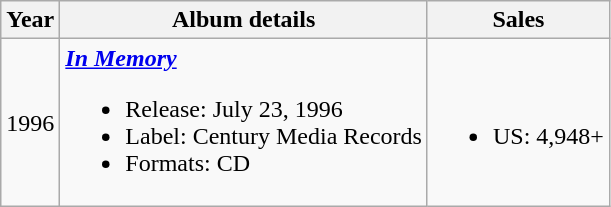<table class ="wikitable">
<tr>
<th scope="col">Year</th>
<th scope="col">Album details</th>
<th scope="col">Sales</th>
</tr>
<tr>
<td align="center">1996</td>
<td><strong><em><a href='#'>In Memory</a></em></strong><br><ul><li>Release: July 23, 1996</li><li>Label: Century Media Records</li><li>Formats: CD</li></ul></td>
<td><br><ul><li>US: 4,948+</li></ul></td>
</tr>
</table>
